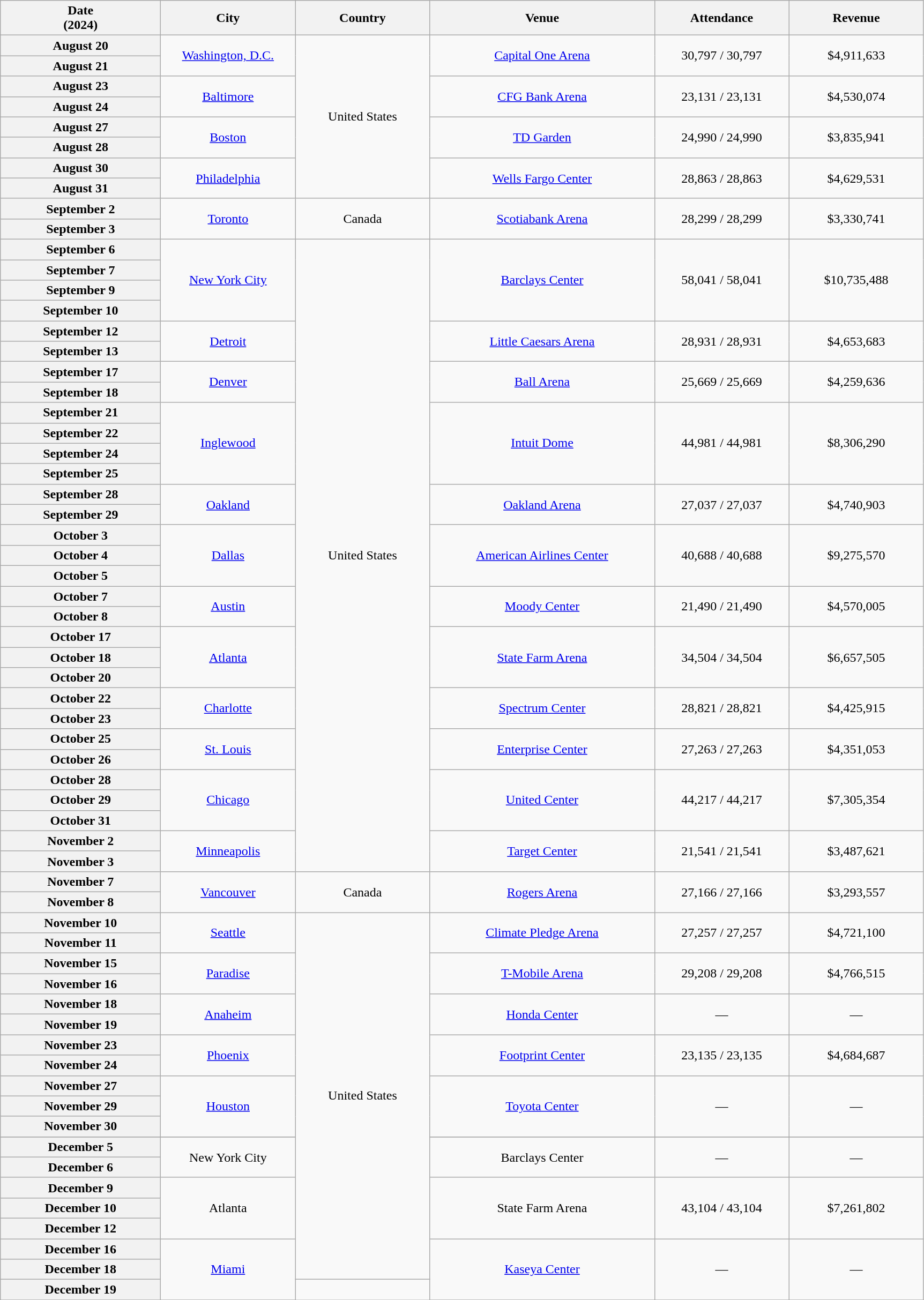<table class="wikitable plainrowheaders" style="text-align:center">
<tr>
<th scope="col" style="width:12em;">Date<br>(2024)</th>
<th scope="col" style="width:10em;">City</th>
<th scope="col" style="width:10em;">Country</th>
<th scope="col" style="width:17em;">Venue</th>
<th scope="col" style="width:10em;">Attendance</th>
<th scope="col" style="width:10em;">Revenue</th>
</tr>
<tr>
<th scope="row" style="text-align:center">August 20</th>
<td rowspan="2"><a href='#'>Washington, D.C.</a></td>
<td rowspan="8">United States</td>
<td rowspan="2"><a href='#'>Capital One Arena</a></td>
<td rowspan="2">30,797 / 30,797</td>
<td rowspan="2">$4,911,633</td>
</tr>
<tr>
<th scope="row" style="text-align:center">August 21</th>
</tr>
<tr>
<th scope="row" style="text-align:center">August 23</th>
<td rowspan="2"><a href='#'>Baltimore</a></td>
<td rowspan="2"><a href='#'>CFG Bank Arena</a></td>
<td rowspan="2">23,131 / 23,131</td>
<td rowspan="2">$4,530,074</td>
</tr>
<tr>
<th scope="row" style="text-align:center">August 24</th>
</tr>
<tr>
<th scope="row" style="text-align:center">August 27</th>
<td rowspan="2"><a href='#'>Boston</a></td>
<td rowspan="2"><a href='#'>TD Garden</a></td>
<td rowspan="2">24,990 / 24,990</td>
<td rowspan="2">$3,835,941</td>
</tr>
<tr>
<th scope="row" style="text-align:center">August 28</th>
</tr>
<tr>
<th scope="row" style="text-align:center">August 30</th>
<td rowspan="2"><a href='#'>Philadelphia</a></td>
<td rowspan="2"><a href='#'>Wells Fargo Center</a></td>
<td rowspan="2">28,863 / 28,863</td>
<td rowspan="2">$4,629,531</td>
</tr>
<tr>
<th scope="row" style="text-align:center">August 31</th>
</tr>
<tr>
<th scope="row" style="text-align:center">September 2</th>
<td rowspan="2"><a href='#'>Toronto</a></td>
<td rowspan="2">Canada</td>
<td rowspan="2"><a href='#'>Scotiabank Arena</a></td>
<td rowspan="2">28,299 / 28,299</td>
<td rowspan="2">$3,330,741</td>
</tr>
<tr>
<th scope="row" style="text-align:center">September 3</th>
</tr>
<tr>
<th scope="row" style="text-align:center">September 6</th>
<td rowspan="4"><a href='#'>New York City</a></td>
<td rowspan="31">United States</td>
<td rowspan="4"><a href='#'>Barclays Center</a></td>
<td rowspan="4">58,041 / 58,041</td>
<td rowspan="4">$10,735,488</td>
</tr>
<tr>
<th scope="row" style="text-align:center">September 7</th>
</tr>
<tr>
<th scope="row" style="text-align:center">September 9</th>
</tr>
<tr>
<th scope="row" style="text-align:center">September 10</th>
</tr>
<tr>
<th scope="row" style="text-align:center">September 12</th>
<td rowspan="2"><a href='#'>Detroit</a></td>
<td rowspan="2"><a href='#'>Little Caesars Arena</a></td>
<td rowspan="2">28,931 / 28,931</td>
<td rowspan="2">$4,653,683</td>
</tr>
<tr>
<th scope="row" style="text-align:center">September 13</th>
</tr>
<tr>
<th scope="row" style="text-align:center">September 17</th>
<td rowspan="2"><a href='#'>Denver</a></td>
<td rowspan="2"><a href='#'>Ball Arena</a></td>
<td rowspan="2">25,669 / 25,669</td>
<td rowspan="2">$4,259,636</td>
</tr>
<tr>
<th scope="row" style="text-align:center">September 18</th>
</tr>
<tr>
<th scope="row" style="text-align:center">September 21</th>
<td rowspan="4"><a href='#'>Inglewood</a></td>
<td rowspan="4"><a href='#'>Intuit Dome</a></td>
<td rowspan="4">44,981 / 44,981</td>
<td rowspan="4">$8,306,290</td>
</tr>
<tr>
<th scope="row" style="text-align:center">September 22</th>
</tr>
<tr>
<th scope="row" style="text-align:center">September 24</th>
</tr>
<tr>
<th scope="row" style="text-align:center">September 25</th>
</tr>
<tr>
<th scope="row" style="text-align:center">September 28</th>
<td rowspan="2"><a href='#'>Oakland</a></td>
<td rowspan="2"><a href='#'>Oakland Arena</a></td>
<td rowspan="2">27,037 / 27,037</td>
<td rowspan="2">$4,740,903</td>
</tr>
<tr>
<th scope="row" style="text-align:center">September 29</th>
</tr>
<tr>
<th scope="row" style="text-align:center">October 3</th>
<td rowspan="3"><a href='#'>Dallas</a></td>
<td rowspan="3"><a href='#'>American Airlines Center</a></td>
<td rowspan="3">40,688 / 40,688</td>
<td rowspan="3">$9,275,570</td>
</tr>
<tr>
<th scope="row" style="text-align:center">October 4</th>
</tr>
<tr>
<th scope="row" style="text-align:center">October 5</th>
</tr>
<tr>
<th scope="row" style="text-align:center">October 7</th>
<td rowspan="2"><a href='#'>Austin</a></td>
<td rowspan="2"><a href='#'>Moody Center</a></td>
<td rowspan="2">21,490 / 21,490</td>
<td rowspan="2">$4,570,005</td>
</tr>
<tr>
<th scope="row" style="text-align:center">October 8</th>
</tr>
<tr>
<th scope="row" style="text-align:center">October 17</th>
<td rowspan="3"><a href='#'>Atlanta</a></td>
<td rowspan="3"><a href='#'>State Farm Arena</a></td>
<td rowspan="3">34,504 / 34,504</td>
<td rowspan="3">$6,657,505</td>
</tr>
<tr>
<th scope="row" style="text-align:center">October 18</th>
</tr>
<tr>
<th scope="row" style="text-align:center">October 20</th>
</tr>
<tr>
<th scope="row" style="text-align:center">October 22</th>
<td rowspan="2"><a href='#'>Charlotte</a></td>
<td rowspan="2"><a href='#'>Spectrum Center</a></td>
<td rowspan="2">28,821 / 28,821</td>
<td rowspan="2">$4,425,915</td>
</tr>
<tr>
<th scope="row" style="text-align:center">October 23</th>
</tr>
<tr>
<th scope="row" style="text-align:center">October 25</th>
<td rowspan="2"><a href='#'>St. Louis</a></td>
<td rowspan="2"><a href='#'>Enterprise Center</a></td>
<td rowspan="2">27,263 / 27,263</td>
<td rowspan="2">$4,351,053</td>
</tr>
<tr>
<th scope="row" style="text-align:center">October 26</th>
</tr>
<tr>
<th scope="row" style="text-align:center">October 28</th>
<td rowspan="3"><a href='#'>Chicago</a></td>
<td rowspan="3"><a href='#'>United Center</a></td>
<td rowspan="3">44,217 / 44,217</td>
<td rowspan="3">$7,305,354</td>
</tr>
<tr>
<th scope="row" style="text-align:center">October 29</th>
</tr>
<tr>
<th scope="row" style="text-align:center">October 31</th>
</tr>
<tr>
<th scope="row" style="text-align:center">November 2</th>
<td rowspan="2"><a href='#'>Minneapolis</a></td>
<td rowspan="2"><a href='#'>Target Center</a></td>
<td rowspan="2">21,541 / 21,541</td>
<td rowspan="2">$3,487,621</td>
</tr>
<tr>
<th scope="row" style="text-align:center">November 3</th>
</tr>
<tr>
<th scope="row" style="text-align:center">November 7</th>
<td rowspan="2"><a href='#'>Vancouver</a></td>
<td rowspan="2">Canada</td>
<td rowspan="2"><a href='#'>Rogers Arena</a></td>
<td rowspan="2">27,166 / 27,166</td>
<td rowspan="2">$3,293,557</td>
</tr>
<tr>
<th scope="row" style="text-align:center">November 8</th>
</tr>
<tr>
<th scope="row" style="text-align:center">November 10</th>
<td rowspan="2"><a href='#'>Seattle</a></td>
<td rowspan="19">United States</td>
<td rowspan="2"><a href='#'>Climate Pledge Arena</a></td>
<td rowspan="2">27,257 / 27,257</td>
<td rowspan="2">$4,721,100</td>
</tr>
<tr>
<th scope="row" style="text-align:center">November 11</th>
</tr>
<tr>
<th scope="row" style="text-align:center">November 15</th>
<td rowspan="2"><a href='#'>Paradise</a></td>
<td rowspan="2"><a href='#'>T-Mobile Arena</a></td>
<td rowspan="2">29,208 / 29,208</td>
<td rowspan="2">$4,766,515</td>
</tr>
<tr>
<th scope="row" style="text-align:center">November 16</th>
</tr>
<tr>
<th scope="row" style="text-align:center">November 18</th>
<td rowspan="2"><a href='#'>Anaheim</a></td>
<td rowspan="2"><a href='#'>Honda Center</a></td>
<td rowspan="2">—</td>
<td rowspan="2">—</td>
</tr>
<tr>
<th scope="row" style="text-align:center">November 19</th>
</tr>
<tr>
<th scope="row" style="text-align:center">November 23</th>
<td rowspan="2"><a href='#'>Phoenix</a></td>
<td rowspan="2"><a href='#'>Footprint Center</a></td>
<td rowspan="2">23,135 / 23,135</td>
<td rowspan="2">$4,684,687</td>
</tr>
<tr>
<th scope="row" style="text-align:center">November 24</th>
</tr>
<tr>
<th scope="row" style="text-align:center">November 27</th>
<td rowspan="3"><a href='#'>Houston</a></td>
<td rowspan="3"><a href='#'>Toyota Center</a></td>
<td rowspan="3">—</td>
<td rowspan="3">—</td>
</tr>
<tr>
<th scope="row" style="text-align:center">November 29</th>
</tr>
<tr>
<th scope="row" style="text-align:center">November 30</th>
</tr>
<tr>
</tr>
<tr>
<th scope="row" style="text-align:center">December 5</th>
<td rowspan="2">New York City</td>
<td rowspan="2">Barclays Center</td>
<td rowspan="2">—</td>
<td rowspan="2">—</td>
</tr>
<tr>
<th scope="row" style="text-align:center">December 6</th>
</tr>
<tr>
<th scope="row" style="text-align:center">December 9</th>
<td rowspan="3">Atlanta</td>
<td rowspan="3">State Farm Arena</td>
<td rowspan="3">43,104 / 43,104</td>
<td rowspan="3">$7,261,802</td>
</tr>
<tr>
<th scope="row" style="text-align:center">December 10</th>
</tr>
<tr>
<th scope="row" style="text-align:center">December 12</th>
</tr>
<tr>
<th scope="row" style="text-align:center">December 16</th>
<td rowspan="3"><a href='#'>Miami</a></td>
<td rowspan="3"><a href='#'>Kaseya Center</a></td>
<td rowspan="3">—</td>
<td rowspan="3">—</td>
</tr>
<tr>
<th scope="row" style="text-align:center">December 18</th>
</tr>
<tr>
<th scope="row" style="text-align:center">December 19</th>
</tr>
<tr>
</tr>
</table>
